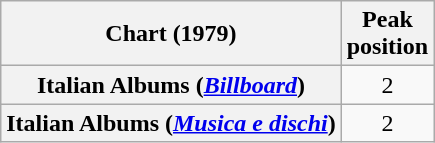<table class="wikitable sortable plainrowheaders" style="text-align:center">
<tr>
<th scope="col">Chart (1979)</th>
<th scope="col">Peak<br>position</th>
</tr>
<tr>
<th scope="row">Italian Albums (<em><a href='#'>Billboard</a></em>)</th>
<td>2</td>
</tr>
<tr>
<th scope="row">Italian Albums (<em><a href='#'>Musica e dischi</a></em>)</th>
<td>2</td>
</tr>
</table>
